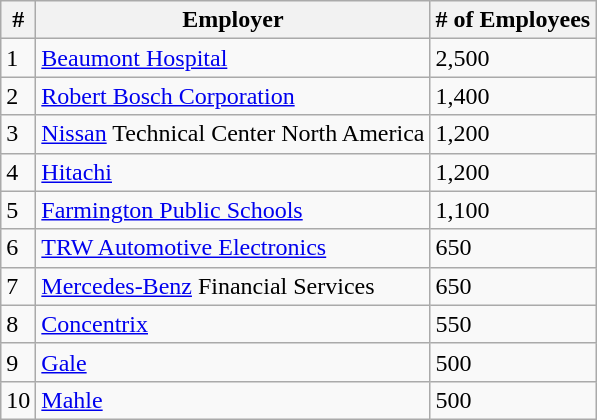<table class="wikitable">
<tr>
<th>#</th>
<th>Employer</th>
<th># of Employees</th>
</tr>
<tr>
<td>1</td>
<td><a href='#'>Beaumont Hospital</a></td>
<td>2,500</td>
</tr>
<tr>
<td>2</td>
<td><a href='#'>Robert Bosch Corporation</a></td>
<td>1,400</td>
</tr>
<tr>
<td>3</td>
<td><a href='#'>Nissan</a> Technical Center North America</td>
<td>1,200</td>
</tr>
<tr>
<td>4</td>
<td><a href='#'>Hitachi</a></td>
<td>1,200</td>
</tr>
<tr>
<td>5</td>
<td><a href='#'>Farmington Public Schools</a></td>
<td>1,100</td>
</tr>
<tr>
<td>6</td>
<td><a href='#'>TRW Automotive Electronics</a></td>
<td>650</td>
</tr>
<tr>
<td>7</td>
<td><a href='#'>Mercedes-Benz</a> Financial Services</td>
<td>650</td>
</tr>
<tr>
<td>8</td>
<td><a href='#'>Concentrix</a></td>
<td>550</td>
</tr>
<tr>
<td>9</td>
<td><a href='#'>Gale</a></td>
<td>500</td>
</tr>
<tr>
<td>10</td>
<td><a href='#'>Mahle</a></td>
<td>500</td>
</tr>
</table>
